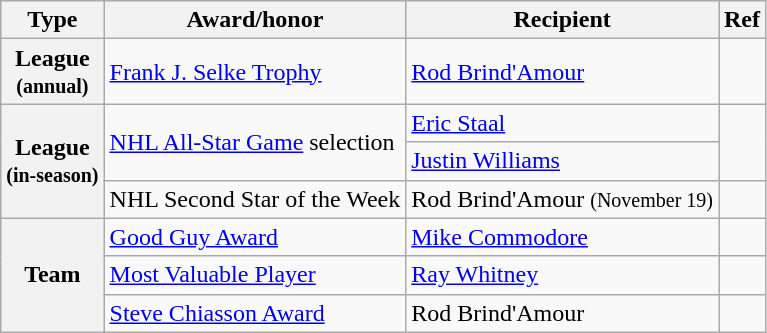<table class="wikitable">
<tr>
<th scope="col">Type</th>
<th scope="col">Award/honor</th>
<th scope="col">Recipient</th>
<th scope="col">Ref</th>
</tr>
<tr>
<th scope="row">League<br><small>(annual)</small></th>
<td><a href='#'>Frank J. Selke Trophy</a></td>
<td><a href='#'>Rod Brind'Amour</a></td>
<td></td>
</tr>
<tr>
<th scope="row" rowspan="3">League<br><small>(in-season)</small></th>
<td rowspan="2"><a href='#'>NHL All-Star Game</a> selection</td>
<td><a href='#'>Eric Staal</a></td>
<td rowspan="2"></td>
</tr>
<tr>
<td><a href='#'>Justin Williams</a></td>
</tr>
<tr>
<td>NHL Second Star of the Week</td>
<td>Rod Brind'Amour <small>(November 19)</small></td>
<td></td>
</tr>
<tr>
<th scope="row" rowspan="3">Team</th>
<td><a href='#'>Good Guy Award</a></td>
<td><a href='#'>Mike Commodore</a></td>
<td></td>
</tr>
<tr>
<td><a href='#'>Most Valuable Player</a></td>
<td><a href='#'>Ray Whitney</a></td>
<td></td>
</tr>
<tr>
<td><a href='#'>Steve Chiasson Award</a></td>
<td>Rod Brind'Amour</td>
<td></td>
</tr>
</table>
